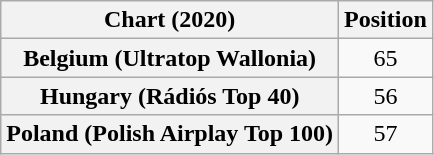<table class="wikitable plainrowheaders sortable" style="text-align:center">
<tr>
<th scope="col">Chart (2020)</th>
<th scope="col">Position</th>
</tr>
<tr>
<th scope="row">Belgium (Ultratop Wallonia)</th>
<td>65</td>
</tr>
<tr>
<th scope="row">Hungary (Rádiós Top 40)</th>
<td>56</td>
</tr>
<tr>
<th scope="row">Poland (Polish Airplay Top 100)</th>
<td>57</td>
</tr>
</table>
